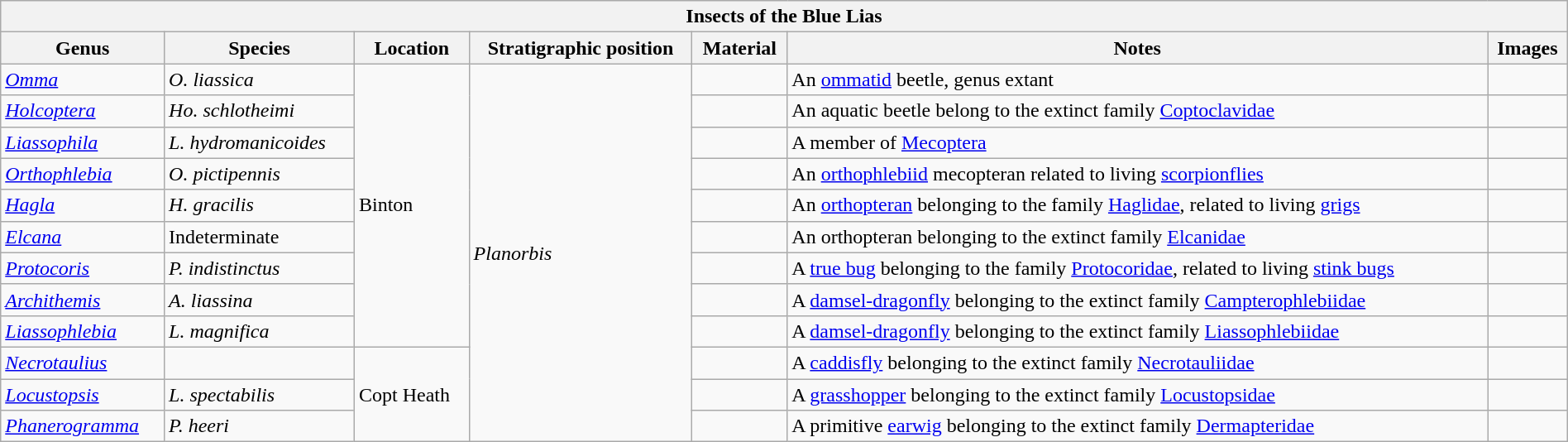<table class="wikitable" align="center" width="100%">
<tr>
<th colspan="7" align="center"><strong>Insects of the Blue Lias</strong></th>
</tr>
<tr>
<th>Genus</th>
<th>Species</th>
<th>Location</th>
<th>Stratigraphic position</th>
<th>Material</th>
<th>Notes</th>
<th>Images</th>
</tr>
<tr>
<td><em><a href='#'>Omma</a></em></td>
<td><em>O. liassica</em></td>
<td rowspan="9">Binton</td>
<td rowspan="12"><em>Planorbis</em></td>
<td></td>
<td>An <a href='#'>ommatid</a> beetle, genus extant</td>
<td></td>
</tr>
<tr>
<td><em><a href='#'>Holcoptera</a></em></td>
<td><em>Ho. schlotheimi</em></td>
<td></td>
<td>An aquatic beetle belong to the extinct family <a href='#'>Coptoclavidae</a></td>
<td></td>
</tr>
<tr>
<td><em><a href='#'>Liassophila</a></em></td>
<td><em>L. hydromanicoides</em></td>
<td></td>
<td>A member of <a href='#'>Mecoptera</a></td>
<td></td>
</tr>
<tr>
<td><em><a href='#'>Orthophlebia</a></em></td>
<td><em>O. pictipennis</em></td>
<td></td>
<td>An <a href='#'>orthophlebiid</a> mecopteran related to living <a href='#'>scorpionflies</a></td>
<td></td>
</tr>
<tr>
<td><em><a href='#'>Hagla</a></em></td>
<td><em>H. gracilis</em></td>
<td></td>
<td>An <a href='#'>orthopteran</a> belonging to the family <a href='#'>Haglidae</a>, related to living <a href='#'>grigs</a></td>
<td></td>
</tr>
<tr>
<td><em><a href='#'>Elcana</a></em></td>
<td>Indeterminate</td>
<td></td>
<td>An orthopteran belonging to the extinct family <a href='#'>Elcanidae</a></td>
<td></td>
</tr>
<tr>
<td><em><a href='#'>Protocoris</a></em></td>
<td><em>P. indistinctus</em></td>
<td></td>
<td>A <a href='#'>true bug</a> belonging to the family <a href='#'>Protocoridae</a>, related to living <a href='#'>stink bugs</a></td>
<td></td>
</tr>
<tr>
<td><em><a href='#'>Archithemis</a></em></td>
<td><em>A. liassina</em></td>
<td></td>
<td>A <a href='#'>damsel-dragonfly</a> belonging to the extinct family <a href='#'>Campterophlebiidae</a></td>
<td></td>
</tr>
<tr>
<td><em><a href='#'>Liassophlebia</a></em></td>
<td><em>L. magnifica</em></td>
<td></td>
<td>A <a href='#'>damsel-dragonfly</a> belonging to the extinct family <a href='#'>Liassophlebiidae</a></td>
<td></td>
</tr>
<tr>
<td><em><a href='#'>Necrotaulius</a></em></td>
<td></td>
<td rowspan="3">Copt Heath</td>
<td></td>
<td>A <a href='#'>caddisfly</a> belonging to the extinct family <a href='#'>Necrotauliidae</a></td>
<td></td>
</tr>
<tr>
<td><em><a href='#'>Locustopsis</a></em></td>
<td><em>L. spectabilis</em></td>
<td></td>
<td>A <a href='#'>grasshopper</a> belonging to the extinct family <a href='#'>Locustopsidae</a></td>
<td></td>
</tr>
<tr>
<td><em><a href='#'>Phanerogramma</a></em></td>
<td><em>P. heeri</em></td>
<td></td>
<td>A primitive <a href='#'>earwig</a> belonging to the extinct family <a href='#'>Dermapteridae</a></td>
<td></td>
</tr>
</table>
